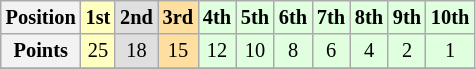<table class="wikitable" style="font-size: 85%;">
<tr>
<th>Position</th>
<td style="background-color:#ffffbf" align="center"><strong>1st</strong></td>
<td style="background-color:#dfdfdf" align="center"><strong>2nd</strong></td>
<td style="background-color:#ffdf9f" align="center"><strong>3rd</strong></td>
<td style="background-color:#dfffdf" align="center"><strong>4th</strong></td>
<td style="background-color:#dfffdf" align="center"><strong>5th</strong></td>
<td style="background-color:#dfffdf" align="center"><strong>6th</strong></td>
<td style="background-color:#dfffdf" align="center"><strong>7th</strong></td>
<td style="background-color:#dfffdf" align="center"><strong>8th</strong></td>
<td style="background-color:#dfffdf" align="center"><strong>9th</strong></td>
<td style="background-color:#dfffdf" align="center"><strong>10th</strong></td>
</tr>
<tr>
<th>Points</th>
<td style="background-color:#ffffbf" align="center">25</td>
<td style="background-color:#dfdfdf" align="center">18</td>
<td style="background-color:#ffdf9f" align="center">15</td>
<td style="background-color:#dfffdf" align="center">12</td>
<td style="background-color:#dfffdf" align="center">10</td>
<td style="background-color:#dfffdf" align="center">8</td>
<td style="background-color:#dfffdf" align="center">6</td>
<td style="background-color:#dfffdf" align="center">4</td>
<td style="background-color:#dfffdf" align="center">2</td>
<td style="background-color:#dfffdf" align="center">1</td>
</tr>
<tr>
</tr>
</table>
